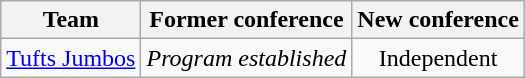<table class="wikitable">
<tr>
<th>Team</th>
<th>Former conference</th>
<th>New conference</th>
</tr>
<tr style="text-align:center;">
<td><a href='#'>Tufts Jumbos</a></td>
<td><em>Program established</em></td>
<td>Independent</td>
</tr>
</table>
